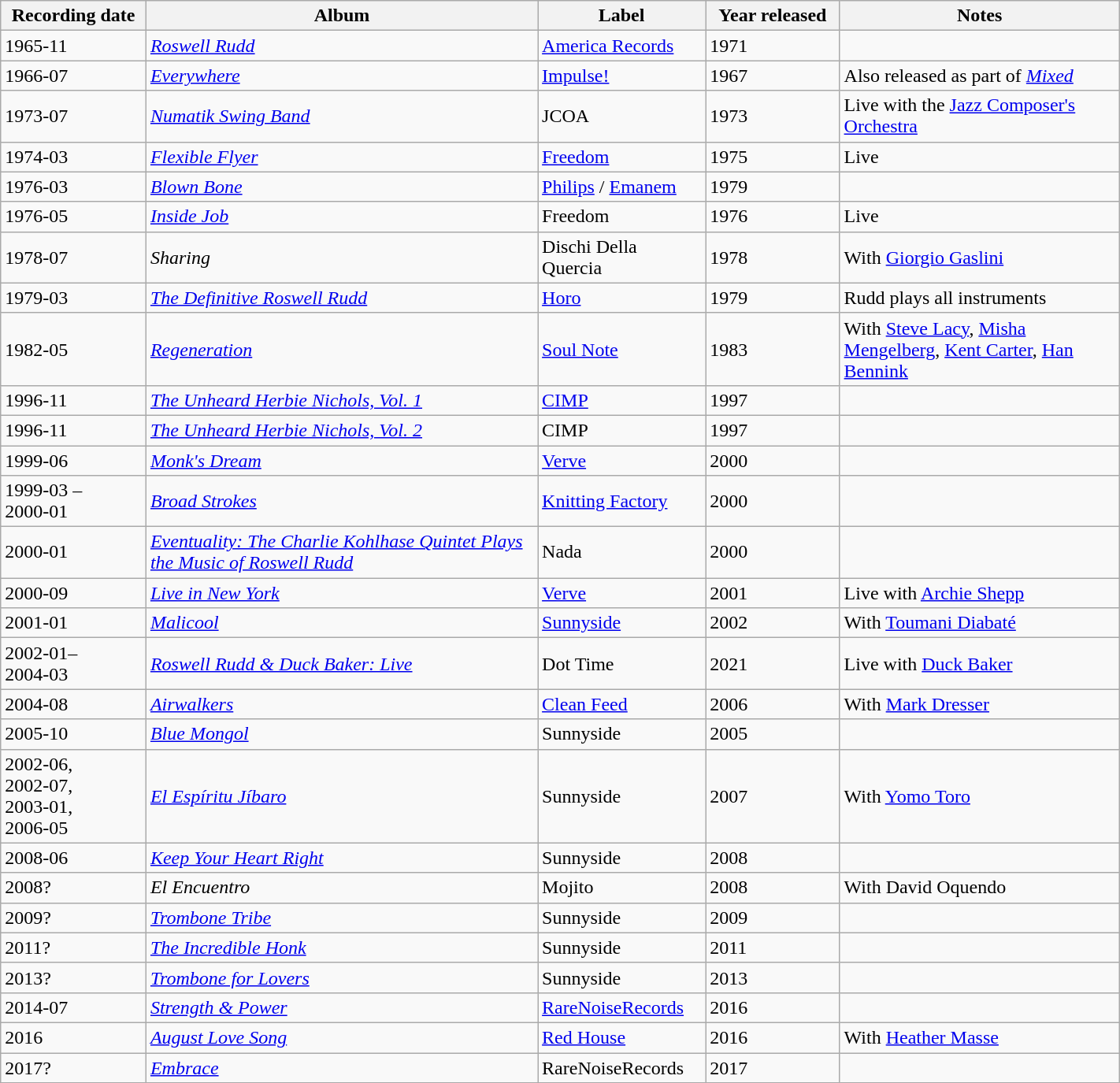<table class="wikitable sortable" style="width:75%">
<tr>
<th style="vertical-align:bottom; text-align:center; width:13%;">Recording date</th>
<th style="vertical-align:bottom; text-align:center; width:35%;">Album</th>
<th style="vertical-align:bottom; text-align:center; width:15%;">Label</th>
<th style="vertical-align:bottom; text-align:center; width:12%;">Year released</th>
<th style="vertical-align:bottom; text-align:center; width:25%;">Notes</th>
</tr>
<tr>
<td>1965-11</td>
<td><em><a href='#'>Roswell Rudd</a></em></td>
<td><a href='#'>America Records</a></td>
<td>1971</td>
<td></td>
</tr>
<tr>
<td>1966-07</td>
<td><em><a href='#'>Everywhere</a></em></td>
<td><a href='#'>Impulse!</a></td>
<td>1967</td>
<td>Also released as part of <em><a href='#'>Mixed</a></em></td>
</tr>
<tr>
<td>1973-07</td>
<td><em><a href='#'>Numatik Swing Band</a></em></td>
<td>JCOA</td>
<td>1973</td>
<td>Live with the <a href='#'>Jazz Composer's Orchestra</a></td>
</tr>
<tr>
<td>1974-03</td>
<td><em><a href='#'>Flexible Flyer</a></em></td>
<td><a href='#'>Freedom</a></td>
<td>1975</td>
<td>Live</td>
</tr>
<tr>
<td>1976-03</td>
<td><em><a href='#'>Blown Bone</a></em></td>
<td><a href='#'>Philips</a> / <a href='#'>Emanem</a></td>
<td>1979</td>
<td></td>
</tr>
<tr>
<td>1976-05</td>
<td><em><a href='#'>Inside Job</a></em></td>
<td>Freedom</td>
<td>1976</td>
<td>Live</td>
</tr>
<tr>
<td>1978-07</td>
<td><em>Sharing</em></td>
<td>Dischi Della Quercia</td>
<td>1978</td>
<td>With <a href='#'>Giorgio Gaslini</a></td>
</tr>
<tr>
<td>1979-03</td>
<td><em><a href='#'>The Definitive Roswell Rudd</a></em></td>
<td><a href='#'>Horo</a></td>
<td>1979</td>
<td>Rudd plays all instruments</td>
</tr>
<tr>
<td>1982-05</td>
<td><em><a href='#'>Regeneration</a></em></td>
<td><a href='#'>Soul Note</a></td>
<td>1983</td>
<td>With <a href='#'>Steve Lacy</a>, <a href='#'>Misha Mengelberg</a>, <a href='#'>Kent Carter</a>, <a href='#'>Han Bennink</a></td>
</tr>
<tr>
<td>1996-11</td>
<td><em><a href='#'>The Unheard Herbie Nichols, Vol. 1</a></em></td>
<td><a href='#'>CIMP</a></td>
<td>1997</td>
<td></td>
</tr>
<tr>
<td>1996-11</td>
<td><em><a href='#'>The Unheard Herbie Nichols, Vol. 2</a></em></td>
<td>CIMP</td>
<td>1997</td>
<td></td>
</tr>
<tr>
<td>1999-06</td>
<td><em><a href='#'>Monk's Dream</a></em></td>
<td><a href='#'>Verve</a></td>
<td>2000</td>
<td></td>
</tr>
<tr>
<td>1999-03 –<br>2000-01</td>
<td><em><a href='#'>Broad Strokes</a></em></td>
<td><a href='#'>Knitting Factory</a></td>
<td>2000</td>
<td></td>
</tr>
<tr>
<td>2000-01</td>
<td><em><a href='#'>Eventuality: The Charlie Kohlhase Quintet Plays the Music of Roswell Rudd</a></em></td>
<td>Nada</td>
<td>2000</td>
<td></td>
</tr>
<tr>
<td>2000-09</td>
<td><em><a href='#'>Live in New York</a></em></td>
<td><a href='#'>Verve</a></td>
<td>2001</td>
<td>Live with <a href='#'>Archie Shepp</a></td>
</tr>
<tr>
<td>2001-01</td>
<td><em><a href='#'>Malicool</a></em></td>
<td><a href='#'>Sunnyside</a></td>
<td>2002</td>
<td>With <a href='#'>Toumani Diabaté</a></td>
</tr>
<tr>
<td>2002-01–<br>2004-03</td>
<td><em><a href='#'>Roswell Rudd & Duck Baker: Live</a></em></td>
<td>Dot Time</td>
<td>2021</td>
<td>Live with <a href='#'>Duck Baker</a></td>
</tr>
<tr>
<td>2004-08</td>
<td><em><a href='#'>Airwalkers</a></em></td>
<td><a href='#'>Clean Feed</a></td>
<td>2006</td>
<td>With <a href='#'>Mark Dresser</a></td>
</tr>
<tr>
<td>2005-10</td>
<td><em><a href='#'>Blue Mongol</a></em></td>
<td>Sunnyside</td>
<td>2005</td>
<td></td>
</tr>
<tr>
<td>2002-06, <br>2002-07, <br>2003-01, <br>2006-05</td>
<td><em><a href='#'>El Espíritu Jíbaro</a></em></td>
<td>Sunnyside</td>
<td>2007</td>
<td>With <a href='#'>Yomo Toro</a></td>
</tr>
<tr>
<td>2008-06</td>
<td><em><a href='#'>Keep Your Heart Right</a></em></td>
<td>Sunnyside</td>
<td>2008</td>
<td></td>
</tr>
<tr>
<td>2008?</td>
<td><em>El Encuentro</em></td>
<td>Mojito</td>
<td>2008</td>
<td>With David Oquendo</td>
</tr>
<tr>
<td>2009?</td>
<td><em><a href='#'>Trombone Tribe</a></em></td>
<td>Sunnyside</td>
<td>2009</td>
<td></td>
</tr>
<tr>
<td>2011?</td>
<td><em><a href='#'>The Incredible Honk</a></em></td>
<td>Sunnyside</td>
<td>2011</td>
<td></td>
</tr>
<tr>
<td>2013?</td>
<td><em><a href='#'>Trombone for Lovers</a></em></td>
<td>Sunnyside</td>
<td>2013</td>
<td></td>
</tr>
<tr>
<td>2014-07</td>
<td><em><a href='#'>Strength & Power</a></em></td>
<td><a href='#'>RareNoiseRecords</a></td>
<td>2016</td>
<td></td>
</tr>
<tr>
<td>2016</td>
<td><em><a href='#'>August Love Song</a></em></td>
<td><a href='#'>Red House</a></td>
<td>2016</td>
<td>With <a href='#'>Heather Masse</a></td>
</tr>
<tr>
<td>2017?</td>
<td><em><a href='#'>Embrace</a></em></td>
<td>RareNoiseRecords</td>
<td>2017</td>
<td></td>
</tr>
</table>
